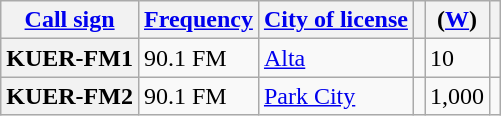<table class="wikitable sortable">
<tr>
<th scope = "col"><a href='#'>Call sign</a></th>
<th data-sort-type="number"><a href='#'>Frequency</a></th>
<th scope = "col"><a href='#'>City of license</a></th>
<th data-sort-type="number"><a href='#'></a></th>
<th scope = "col" data-sort-type = "number"><a href='#'></a> (<a href='#'>W</a>)</th>
<th scope = "col" data-sort-type="number"><a href='#'></a></th>
</tr>
<tr>
<th scope = "row">KUER-FM1</th>
<td>90.1 FM</td>
<td><a href='#'>Alta</a></td>
<td></td>
<td>10</td>
<td></td>
</tr>
<tr>
<th scope = "row">KUER-FM2</th>
<td>90.1 FM</td>
<td><a href='#'>Park City</a></td>
<td></td>
<td>1,000</td>
<td></td>
</tr>
</table>
